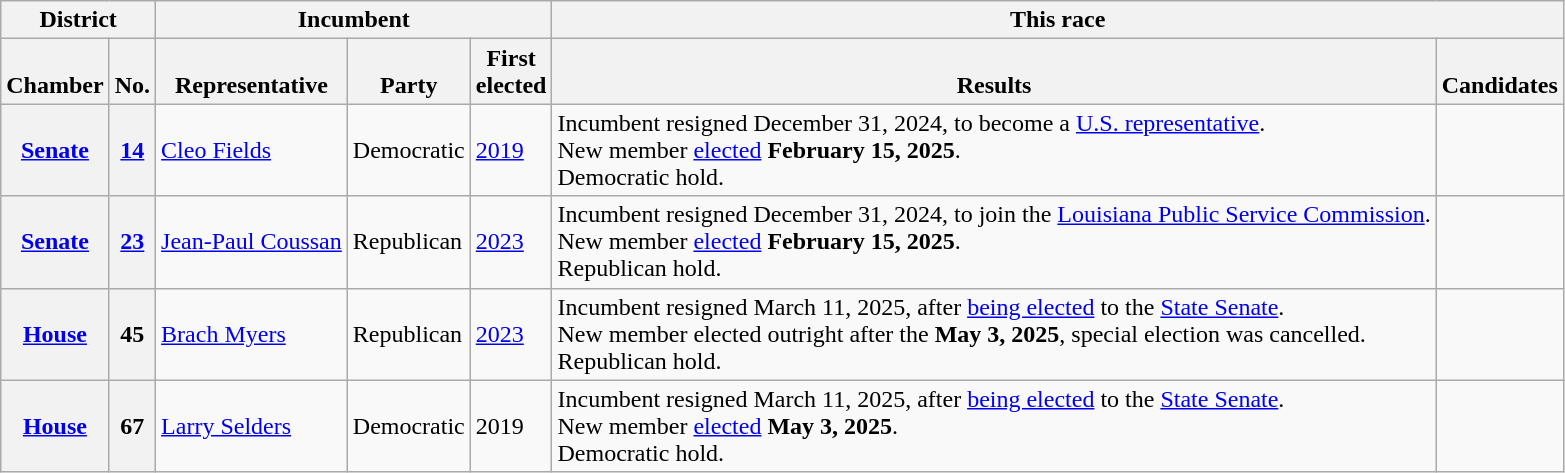<table class="wikitable sortable">
<tr valign=bottom>
<th colspan="2">District</th>
<th colspan="3">Incumbent</th>
<th colspan="2">This race</th>
</tr>
<tr valign=bottom>
<th>Chamber</th>
<th>No.</th>
<th>Representative</th>
<th>Party</th>
<th>First<br>elected</th>
<th>Results</th>
<th>Candidates</th>
</tr>
<tr>
<th><a href='#'>Senate</a></th>
<th><a href='#'>14</a></th>
<td><a href='#'>Cleo Fields</a></td>
<td>Democratic</td>
<td><a href='#'>2019</a></td>
<td>Incumbent resigned December 31, 2024, to become a <a href='#'>U.S. representative</a>.<br>New member <a href='#'>elected</a> <strong>February 15, 2025</strong>.<br>Democratic hold.</td>
<td nowrap></td>
</tr>
<tr>
<th><a href='#'>Senate</a></th>
<th><a href='#'>23</a></th>
<td><a href='#'>Jean-Paul Coussan</a></td>
<td>Republican</td>
<td><a href='#'>2023</a></td>
<td>Incumbent resigned December 31, 2024, to join the <a href='#'>Louisiana Public Service Commission</a>.<br>New member <a href='#'>elected</a> <strong>February 15, 2025</strong>.<br>Republican hold.</td>
<td nowrap></td>
</tr>
<tr>
<th><a href='#'>House</a></th>
<th>45</th>
<td><a href='#'>Brach Myers</a></td>
<td>Republican</td>
<td><a href='#'>2023</a></td>
<td>Incumbent resigned March 11, 2025, after <a href='#'>being elected</a> to the <a href='#'>State Senate</a>.<br>New member elected outright after the <strong>May 3, 2025</strong>, special election was cancelled. <br>Republican hold.</td>
<td nowrap></td>
</tr>
<tr>
<th><a href='#'>House</a></th>
<th>67</th>
<td><a href='#'>Larry Selders</a></td>
<td>Democratic</td>
<td>2019</td>
<td>Incumbent resigned March 11, 2025, after <a href='#'>being elected</a> to the <a href='#'>State Senate</a>.<br>New member <a href='#'>elected</a> <strong>May 3, 2025</strong>.<br>Democratic hold.</td>
<td nowrap></td>
</tr>
</table>
